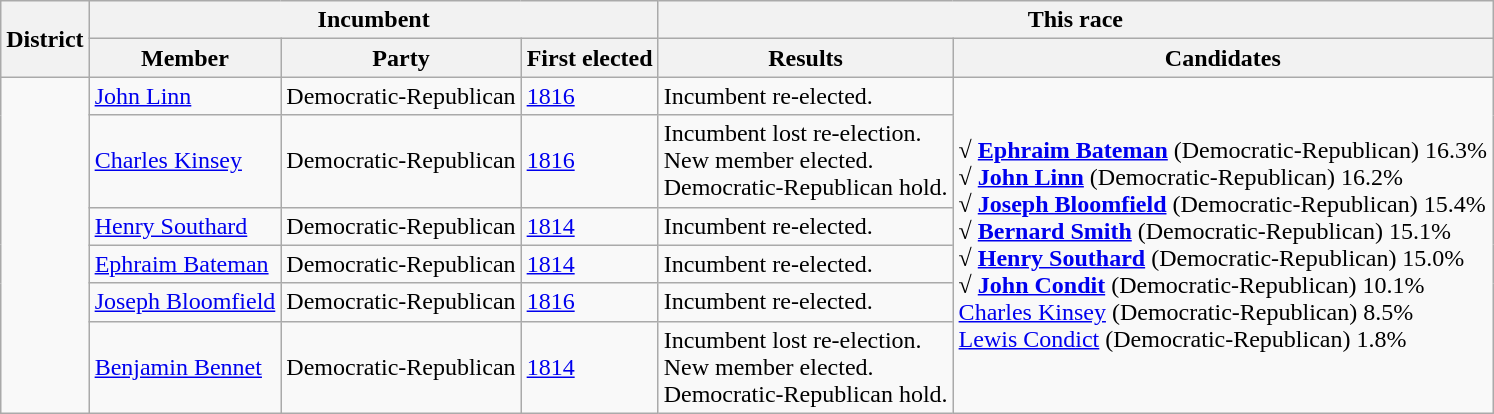<table class=wikitable>
<tr>
<th rowspan=2>District</th>
<th colspan=3>Incumbent</th>
<th colspan=2>This race</th>
</tr>
<tr>
<th>Member</th>
<th>Party</th>
<th>First elected</th>
<th>Results</th>
<th>Candidates</th>
</tr>
<tr>
<td rowspan=6><br></td>
<td><a href='#'>John Linn</a></td>
<td>Democratic-Republican</td>
<td><a href='#'>1816</a></td>
<td>Incumbent re-elected.</td>
<td rowspan=6 nowrap><strong>√ <a href='#'>Ephraim Bateman</a></strong> (Democratic-Republican) 16.3%<br><strong>√ <a href='#'>John Linn</a></strong> (Democratic-Republican) 16.2%<br><strong>√ <a href='#'>Joseph Bloomfield</a></strong> (Democratic-Republican) 15.4%<br><strong>√ <a href='#'>Bernard Smith</a></strong> (Democratic-Republican) 15.1%<br><strong>√ <a href='#'>Henry Southard</a></strong> (Democratic-Republican) 15.0%<br><strong>√ <a href='#'>John Condit</a></strong> (Democratic-Republican) 10.1%<br><a href='#'>Charles Kinsey</a> (Democratic-Republican) 8.5%<br><a href='#'>Lewis Condict</a> (Democratic-Republican) 1.8%</td>
</tr>
<tr>
<td><a href='#'>Charles Kinsey</a></td>
<td>Democratic-Republican</td>
<td><a href='#'>1816</a></td>
<td>Incumbent lost re-election.<br>New member elected.<br>Democratic-Republican hold.</td>
</tr>
<tr>
<td><a href='#'>Henry Southard</a></td>
<td>Democratic-Republican</td>
<td><a href='#'>1814</a></td>
<td>Incumbent re-elected.</td>
</tr>
<tr>
<td><a href='#'>Ephraim Bateman</a></td>
<td>Democratic-Republican</td>
<td><a href='#'>1814</a></td>
<td>Incumbent re-elected.</td>
</tr>
<tr>
<td><a href='#'>Joseph Bloomfield</a></td>
<td>Democratic-Republican</td>
<td><a href='#'>1816</a></td>
<td>Incumbent re-elected.</td>
</tr>
<tr>
<td><a href='#'>Benjamin Bennet</a></td>
<td>Democratic-Republican</td>
<td><a href='#'>1814</a></td>
<td>Incumbent lost re-election.<br>New member elected.<br>Democratic-Republican hold.</td>
</tr>
</table>
